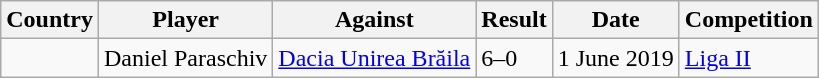<table class="wikitable sortable">
<tr>
<th>Country</th>
<th>Player</th>
<th>Against</th>
<th>Result</th>
<th>Date</th>
<th>Competition</th>
</tr>
<tr>
<td><div></div></td>
<td>Daniel Paraschiv</td>
<td><a href='#'>Dacia Unirea Brăila</a></td>
<td><div>6–0</div></td>
<td>1 June 2019</td>
<td><div><a href='#'>Liga II</a></div></td>
</tr>
</table>
